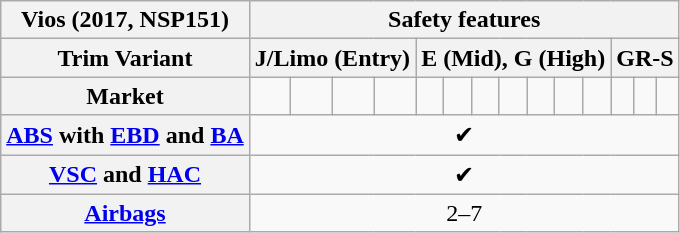<table class="wikitable">
<tr>
<th scope="col" colspan="1">Vios (2017, NSP151)</th>
<th align="center" colspan="14">Safety features</th>
</tr>
<tr>
<th scope="col" colspan="1">Trim Variant</th>
<th scope="col" colspan="4">J/Limo (Entry)</th>
<th scope="col" colspan="7">E (Mid), G (High)</th>
<th scope="col" colspan="4">GR-S</th>
</tr>
<tr>
<th>Market</th>
<td colspan="1"></td>
<td colspan="1"></td>
<td colspan="1"></td>
<td colspan="1"><br></td>
<td colspan="1"><br></td>
<td colspan="1"></td>
<td colspan="1"></td>
<td colspan="1"></td>
<td colspan="1"></td>
<td colspan="1"></td>
<td colspan="1"></td>
<td colspan="1"></td>
<td colspan="1"></td>
<td colspan="1"></td>
</tr>
<tr>
<th><a href='#'>ABS</a> with <a href='#'>EBD</a> and <a href='#'>BA</a></th>
<td colspan="14" align="center">✔</td>
</tr>
<tr>
<th><a href='#'>VSC</a> and <a href='#'>HAC</a></th>
<td colspan="14" align="center">✔</td>
</tr>
<tr>
<th><a href='#'>Airbags</a></th>
<td colspan="14" align="center">2–7</td>
</tr>
</table>
